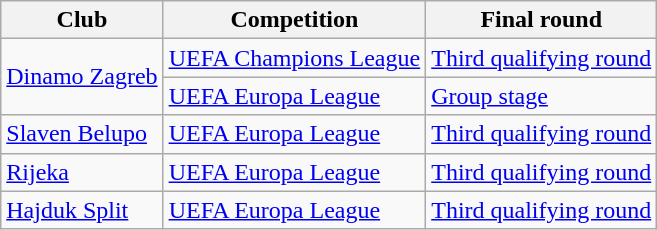<table class="wikitable">
<tr>
<th>Club</th>
<th>Competition</th>
<th>Final round</th>
</tr>
<tr>
<td rowspan=2><a href='#'>Dinamo Zagreb</a></td>
<td><a href='#'>UEFA Champions League</a></td>
<td><a href='#'>Third qualifying round</a></td>
</tr>
<tr>
<td><a href='#'>UEFA Europa League</a></td>
<td><a href='#'>Group stage</a></td>
</tr>
<tr>
<td><a href='#'>Slaven Belupo</a></td>
<td><a href='#'>UEFA Europa League</a></td>
<td><a href='#'>Third qualifying round</a></td>
</tr>
<tr>
<td><a href='#'>Rijeka</a></td>
<td><a href='#'>UEFA Europa League</a></td>
<td><a href='#'>Third qualifying round</a></td>
</tr>
<tr>
<td><a href='#'>Hajduk Split</a></td>
<td><a href='#'>UEFA Europa League</a></td>
<td><a href='#'>Third qualifying round</a></td>
</tr>
</table>
